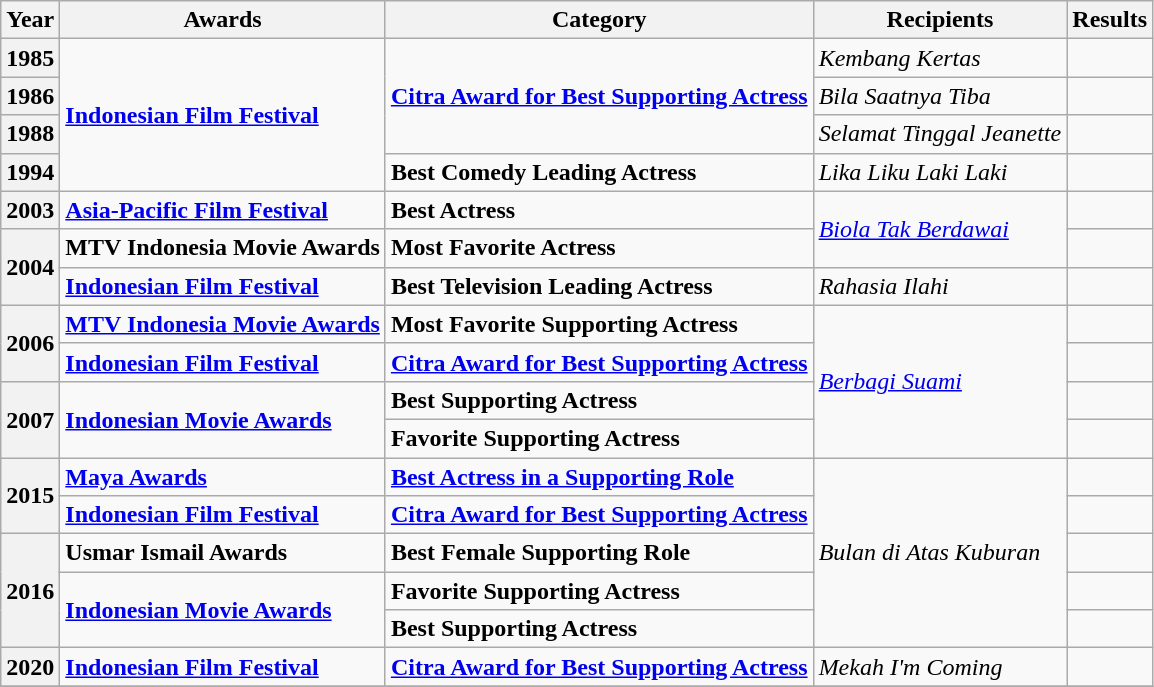<table class="wikitable">
<tr>
<th>Year</th>
<th>Awards</th>
<th>Category</th>
<th>Recipients</th>
<th>Results</th>
</tr>
<tr>
<th>1985</th>
<td rowspan= "4"><strong><a href='#'>Indonesian Film Festival</a></strong></td>
<td rowspan= "3"><strong><a href='#'>Citra Award for Best Supporting Actress</a></strong></td>
<td><em>Kembang Kertas</em></td>
<td></td>
</tr>
<tr>
<th>1986</th>
<td><em>Bila Saatnya Tiba</em></td>
<td></td>
</tr>
<tr>
<th>1988</th>
<td><em>Selamat Tinggal Jeanette</em></td>
<td></td>
</tr>
<tr>
<th>1994</th>
<td><strong>Best Comedy Leading Actress</strong></td>
<td><em>Lika Liku Laki Laki</em></td>
<td></td>
</tr>
<tr>
<th>2003</th>
<td><strong><a href='#'>Asia-Pacific Film Festival</a></strong></td>
<td><strong>Best Actress</strong></td>
<td rowspan= "2"><em><a href='#'>Biola Tak Berdawai</a></em></td>
<td></td>
</tr>
<tr>
<th rowspan= "2">2004</th>
<td><strong>MTV Indonesia Movie Awards</strong></td>
<td><strong>Most Favorite Actress</strong></td>
<td></td>
</tr>
<tr>
<td><strong><a href='#'>Indonesian Film Festival</a></strong></td>
<td><strong>Best Television Leading Actress</strong></td>
<td><em>Rahasia Ilahi</em></td>
<td></td>
</tr>
<tr>
<th rowspan= "2">2006</th>
<td><strong><a href='#'>MTV Indonesia Movie Awards</a></strong></td>
<td><strong>Most Favorite Supporting Actress</strong></td>
<td rowspan= "4"><em><a href='#'>Berbagi Suami</a></em></td>
<td></td>
</tr>
<tr>
<td><strong><a href='#'>Indonesian Film Festival</a></strong></td>
<td><strong><a href='#'>Citra Award for Best Supporting Actress</a></strong></td>
<td></td>
</tr>
<tr>
<th rowspan= "2">2007</th>
<td rowspan= "2"><strong><a href='#'>Indonesian Movie Awards</a></strong></td>
<td><strong>Best Supporting Actress</strong></td>
<td></td>
</tr>
<tr>
<td><strong>Favorite Supporting Actress</strong></td>
<td></td>
</tr>
<tr>
<th rowspan= "2">2015</th>
<td><strong><a href='#'>Maya Awards</a></strong></td>
<td><strong><a href='#'>Best Actress in a Supporting Role</a></strong></td>
<td rowspan= "5"><em>Bulan di Atas Kuburan</em></td>
<td></td>
</tr>
<tr>
<td><strong><a href='#'>Indonesian Film Festival</a></strong></td>
<td><strong><a href='#'>Citra Award for Best Supporting Actress</a></strong></td>
<td></td>
</tr>
<tr>
<th rowspan= "3">2016</th>
<td><strong>Usmar Ismail Awards</strong></td>
<td><strong>Best Female Supporting Role</strong></td>
<td></td>
</tr>
<tr>
<td rowspan= "2"><strong><a href='#'>Indonesian Movie Awards</a></strong></td>
<td><strong>Favorite Supporting Actress</strong></td>
<td></td>
</tr>
<tr>
<td><strong>Best Supporting Actress</strong></td>
<td></td>
</tr>
<tr>
<th>2020</th>
<td><strong><a href='#'>Indonesian Film Festival</a></strong></td>
<td><strong><a href='#'>Citra Award for Best Supporting Actress</a></strong></td>
<td><em>Mekah I'm Coming</em></td>
<td></td>
</tr>
<tr>
</tr>
</table>
